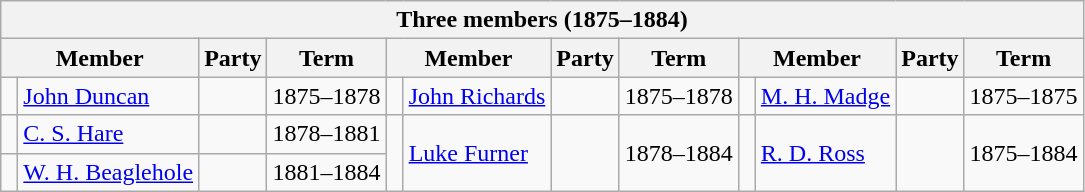<table class="wikitable">
<tr>
<th colspan=12>Three members (1875–1884)</th>
</tr>
<tr>
<th colspan=2>Member</th>
<th>Party</th>
<th>Term</th>
<th colspan=2>Member</th>
<th>Party</th>
<th>Term</th>
<th colspan=2>Member</th>
<th>Party</th>
<th>Term</th>
</tr>
<tr>
<td rowspan=2 > </td>
<td rowspan=2><a href='#'>John Duncan</a></td>
<td rowspan=2></td>
<td rowspan=2>1875–1878</td>
<td rowspan=2 > </td>
<td rowspan=2><a href='#'>John Richards</a></td>
<td rowspan=2></td>
<td rowspan=2>1875–1878</td>
<td> </td>
<td><a href='#'>M. H. Madge</a></td>
<td></td>
<td>1875–1875</td>
</tr>
<tr>
<td rowspan=3 > </td>
<td rowspan=3><a href='#'>R. D. Ross</a></td>
<td rowspan=3></td>
<td rowspan=3>1875–1884</td>
</tr>
<tr>
<td> </td>
<td><a href='#'>C. S. Hare</a></td>
<td></td>
<td>1878–1881</td>
<td rowspan=2 > </td>
<td rowspan=2><a href='#'>Luke Furner</a></td>
<td rowspan=2></td>
<td rowspan=2>1878–1884</td>
</tr>
<tr>
<td> </td>
<td><a href='#'>W. H. Beaglehole</a></td>
<td></td>
<td>1881–1884</td>
</tr>
</table>
